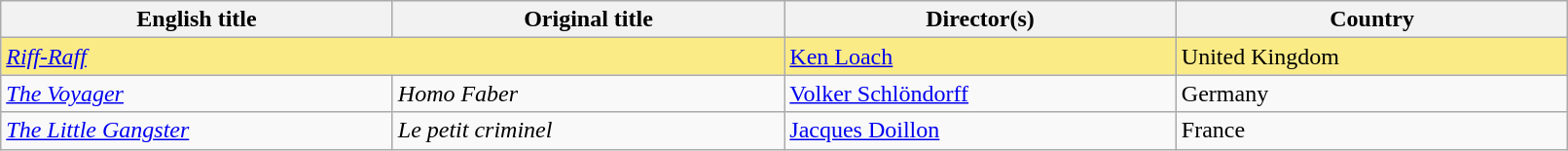<table class="sortable wikitable" width="85%" cellpadding="5">
<tr>
<th width="20%">English title</th>
<th width="20%">Original title</th>
<th width="20%">Director(s)</th>
<th width="20%">Country</th>
</tr>
<tr style="background:#FAEB86">
<td colspan="2"><em><a href='#'>Riff-Raff</a></em></td>
<td><a href='#'>Ken Loach</a></td>
<td>United Kingdom</td>
</tr>
<tr>
<td><em><a href='#'>The Voyager</a></em></td>
<td><em>Homo Faber</em></td>
<td><a href='#'>Volker Schlöndorff</a></td>
<td>Germany</td>
</tr>
<tr>
<td><em><a href='#'>The Little Gangster</a></em></td>
<td><em>Le petit criminel</em></td>
<td><a href='#'>Jacques Doillon</a></td>
<td>France</td>
</tr>
</table>
